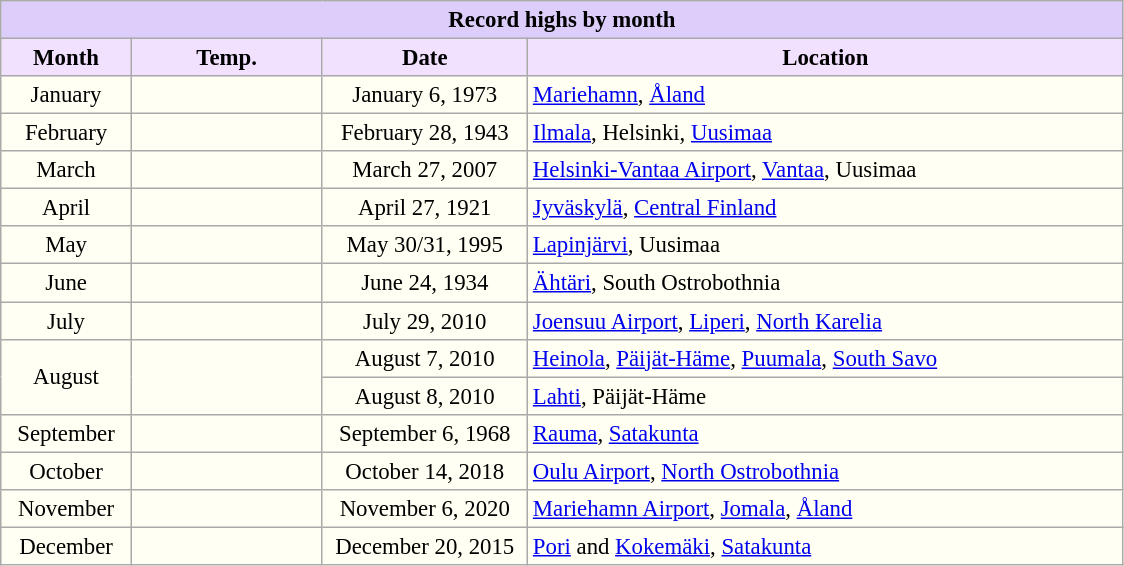<table class="wikitable" style="font-size:95%; text-align:center; background:#FFFFF3">
<tr>
<td style="background:#DDCDFA;" width=20 colspan=4><strong> Record highs by month</strong></td>
</tr>
<tr>
<th width=80 style=background:#F1E1FF>Month</th>
<th width=120 style=background:#F1E1FF>Temp.</th>
<th width=130 style=background:#F1E1FF>Date</th>
<th width=390 style=background:#F1E1FF>Location</th>
</tr>
<tr>
<td>January</td>
<td></td>
<td>January 6, 1973</td>
<td align=left><a href='#'>Mariehamn</a>, <a href='#'>Åland</a></td>
</tr>
<tr>
<td>February</td>
<td></td>
<td>February 28, 1943</td>
<td align=left><a href='#'>Ilmala</a>, Helsinki, <a href='#'>Uusimaa</a></td>
</tr>
<tr>
<td>March</td>
<td></td>
<td>March 27, 2007</td>
<td align=left><a href='#'>Helsinki-Vantaa Airport</a>, <a href='#'>Vantaa</a>, Uusimaa</td>
</tr>
<tr>
<td>April</td>
<td></td>
<td>April 27, 1921</td>
<td align=left><a href='#'>Jyväskylä</a>, <a href='#'>Central Finland</a></td>
</tr>
<tr>
<td>May</td>
<td></td>
<td>May 30/31, 1995</td>
<td align=left><a href='#'>Lapinjärvi</a>, Uusimaa</td>
</tr>
<tr>
<td>June</td>
<td></td>
<td>June 24, 1934</td>
<td align=left><a href='#'>Ähtäri</a>, South Ostrobothnia</td>
</tr>
<tr>
<td>July</td>
<td></td>
<td>July 29, 2010</td>
<td align=left><a href='#'>Joensuu Airport</a>, <a href='#'>Liperi</a>, <a href='#'>North Karelia</a></td>
</tr>
<tr>
<td rowspan=2>August</td>
<td rowspan=2></td>
<td>August 7, 2010</td>
<td align=left><a href='#'>Heinola</a>, <a href='#'>Päijät-Häme</a>, <a href='#'>Puumala</a>, <a href='#'>South Savo</a></td>
</tr>
<tr>
<td>August 8, 2010</td>
<td align=left><a href='#'>Lahti</a>, Päijät-Häme</td>
</tr>
<tr>
<td>September</td>
<td></td>
<td>September 6, 1968</td>
<td align=left><a href='#'>Rauma</a>, <a href='#'>Satakunta</a></td>
</tr>
<tr>
<td>October</td>
<td></td>
<td>October 14, 2018</td>
<td align=left><a href='#'>Oulu Airport</a>, <a href='#'>North Ostrobothnia</a></td>
</tr>
<tr>
<td>November</td>
<td></td>
<td>November 6, 2020</td>
<td align=left><a href='#'>Mariehamn Airport</a>, <a href='#'>Jomala</a>, <a href='#'>Åland</a></td>
</tr>
<tr>
<td>December</td>
<td></td>
<td>December 20, 2015</td>
<td align="left"><a href='#'>Pori</a> and <a href='#'>Kokemäki</a>, <a href='#'>Satakunta</a></td>
</tr>
</table>
